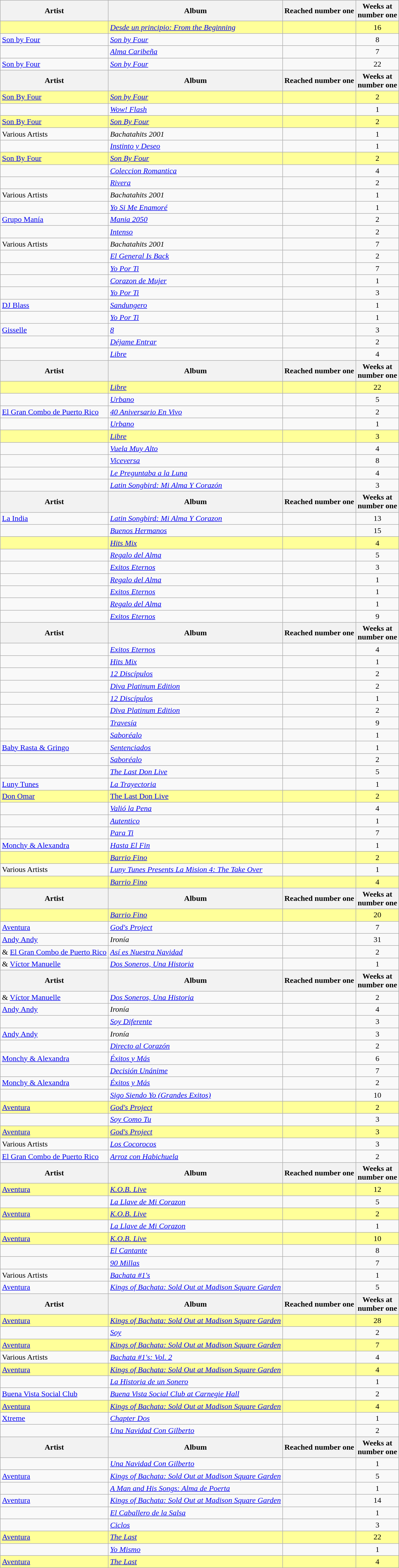<table class="sortable wikitable">
<tr>
<th>Artist</th>
<th>Album</th>
<th>Reached number one</th>
<th>Weeks at<br>number one</th>
</tr>
<tr style="background:#ff9;">
<td></td>
<td><em><a href='#'>Desde un principio: From the Beginning</a></em></td>
<td></td>
<td align=center>16</td>
</tr>
<tr>
<td><a href='#'>Son by Four</a></td>
<td><em><a href='#'>Son by Four</a></em></td>
<td></td>
<td align=center>8</td>
</tr>
<tr>
<td></td>
<td><em><a href='#'>Alma Caribeña</a></em></td>
<td></td>
<td align=center>7</td>
</tr>
<tr>
<td><a href='#'>Son by Four</a></td>
<td><em><a href='#'>Son by Four</a></em></td>
<td></td>
<td align=center>22</td>
</tr>
<tr>
<th>Artist</th>
<th scope=col>Album</th>
<th>Reached number one</th>
<th>Weeks at<br>number one</th>
</tr>
<tr style="background:#ff9;">
<td><a href='#'>Son By Four</a></td>
<td><em><a href='#'>Son by Four</a></em></td>
<td></td>
<td align=center>2</td>
</tr>
<tr>
<td></td>
<td><em><a href='#'>Wow! Flash</a></em></td>
<td></td>
<td align=center>1</td>
</tr>
<tr style="background:#ff9;">
<td><a href='#'>Son By Four</a></td>
<td><em><a href='#'>Son By Four</a></em></td>
<td></td>
<td align=center>2</td>
</tr>
<tr>
<td>Various Artists</td>
<td><em>Bachatahits 2001</em></td>
<td></td>
<td align=center>1</td>
</tr>
<tr>
<td></td>
<td><em><a href='#'>Instinto y Deseo</a></em></td>
<td></td>
<td align=center>1</td>
</tr>
<tr style="background:#ff9;">
<td><a href='#'>Son By Four</a></td>
<td><em><a href='#'>Son By Four</a></em></td>
<td></td>
<td align=center>2</td>
</tr>
<tr>
<td></td>
<td><em><a href='#'>Coleccion Romantica</a></em></td>
<td></td>
<td align=center>4</td>
</tr>
<tr>
<td></td>
<td><em><a href='#'>Rivera</a></em></td>
<td></td>
<td align=center>2</td>
</tr>
<tr>
<td>Various Artists</td>
<td><em>Bachatahits 2001</em></td>
<td></td>
<td align=center>1</td>
</tr>
<tr>
<td></td>
<td><em><a href='#'>Yo Si Me Enamoré</a></em></td>
<td></td>
<td align=center>1</td>
</tr>
<tr>
<td><a href='#'>Grupo Manía</a></td>
<td><em><a href='#'>Mania 2050</a></em></td>
<td></td>
<td align=center>2</td>
</tr>
<tr>
<td></td>
<td><em><a href='#'>Intenso</a></em></td>
<td></td>
<td align=center>2</td>
</tr>
<tr>
<td>Various Artists</td>
<td><em>Bachatahits 2001</em></td>
<td></td>
<td align=center>7</td>
</tr>
<tr>
<td></td>
<td><em><a href='#'>El General Is Back</a></em></td>
<td></td>
<td align=center>2</td>
</tr>
<tr>
<td></td>
<td><em><a href='#'>Yo Por Ti</a></em></td>
<td></td>
<td align=center>7</td>
</tr>
<tr>
<td></td>
<td><em><a href='#'>Corazon de Mujer</a></em></td>
<td></td>
<td align=center>1</td>
</tr>
<tr>
<td></td>
<td><em><a href='#'>Yo Por Ti</a></em></td>
<td></td>
<td align=center>3</td>
</tr>
<tr>
<td><a href='#'>DJ Blass</a></td>
<td><em><a href='#'>Sandungero</a></em></td>
<td></td>
<td align=center>1</td>
</tr>
<tr>
<td></td>
<td><em><a href='#'>Yo Por Ti</a></em></td>
<td></td>
<td align=center>1</td>
</tr>
<tr>
<td><a href='#'>Gisselle</a></td>
<td><em><a href='#'>8</a></em></td>
<td></td>
<td align=center>3</td>
</tr>
<tr>
<td></td>
<td><em><a href='#'>Déjame Entrar</a></em></td>
<td></td>
<td align=center>2</td>
</tr>
<tr>
<td></td>
<td><em><a href='#'>Libre</a></em></td>
<td></td>
<td align=center>4</td>
</tr>
<tr>
<th>Artist</th>
<th scope=col>Album</th>
<th>Reached number one</th>
<th>Weeks at<br>number one</th>
</tr>
<tr style="background:#ff9;">
<td></td>
<td><em><a href='#'>Libre</a></em></td>
<td></td>
<td align=center>22</td>
</tr>
<tr>
<td></td>
<td><em><a href='#'>Urbano</a></em></td>
<td></td>
<td align=center>5</td>
</tr>
<tr>
<td><a href='#'>El Gran Combo de Puerto Rico</a></td>
<td><em><a href='#'>40 Aniversario En Vivo</a></em></td>
<td></td>
<td align=center>2</td>
</tr>
<tr>
<td></td>
<td><em><a href='#'>Urbano</a></em></td>
<td></td>
<td align=center>1</td>
</tr>
<tr style="background:#ff9;">
<td></td>
<td><em><a href='#'>Libre</a></em></td>
<td></td>
<td align=center>3</td>
</tr>
<tr>
<td></td>
<td><em><a href='#'>Vuela Muy Alto</a></em></td>
<td></td>
<td align=center>4</td>
</tr>
<tr>
<td></td>
<td><em><a href='#'>Viceversa</a></em></td>
<td></td>
<td align=center>8</td>
</tr>
<tr>
<td></td>
<td><em><a href='#'>Le Preguntaba a la Luna</a></em></td>
<td></td>
<td align=center>4</td>
</tr>
<tr>
<td></td>
<td><em><a href='#'>Latin Songbird: Mi Alma Y Corazón</a></em></td>
<td></td>
<td align=center>3</td>
</tr>
<tr>
<th>Artist</th>
<th scope=col>Album</th>
<th>Reached number one</th>
<th>Weeks at<br>number one</th>
</tr>
<tr>
<td><a href='#'>La India</a></td>
<td><em><a href='#'>Latin Songbird: Mi Alma Y Corazon</a></em></td>
<td></td>
<td align=center>13</td>
</tr>
<tr>
<td></td>
<td><em><a href='#'>Buenos Hermanos</a></em></td>
<td></td>
<td align=center>15</td>
</tr>
<tr style="background:#ff9;">
<td></td>
<td><em><a href='#'>Hits Mix</a></em></td>
<td></td>
<td align=center>4</td>
</tr>
<tr>
<td></td>
<td><em><a href='#'>Regalo del Alma</a></em></td>
<td></td>
<td align=center>5</td>
</tr>
<tr>
<td></td>
<td><em><a href='#'>Exitos Eternos</a></em></td>
<td></td>
<td align=center>3</td>
</tr>
<tr>
<td></td>
<td><em><a href='#'>Regalo del Alma</a></em></td>
<td></td>
<td align=center>1</td>
</tr>
<tr>
<td></td>
<td><em><a href='#'>Exitos Eternos</a></em></td>
<td></td>
<td align=center>1</td>
</tr>
<tr>
<td></td>
<td><em><a href='#'>Regalo del Alma</a></em></td>
<td></td>
<td align=center>1</td>
</tr>
<tr>
<td></td>
<td><em><a href='#'>Exitos Eternos</a></em></td>
<td></td>
<td align=center>9</td>
</tr>
<tr>
<th>Artist</th>
<th scope=col>Album</th>
<th>Reached number one</th>
<th>Weeks at<br>number one</th>
</tr>
<tr>
<td></td>
<td><em><a href='#'>Exitos Eternos</a></em></td>
<td></td>
<td align=center>4</td>
</tr>
<tr>
<td></td>
<td><em><a href='#'>Hits Mix</a></em></td>
<td></td>
<td align=center>1</td>
</tr>
<tr>
<td></td>
<td><em><a href='#'>12 Discípulos</a></em></td>
<td></td>
<td align=center>2</td>
</tr>
<tr>
<td></td>
<td><em><a href='#'>Diva Platinum Edition</a></em></td>
<td></td>
<td align=center>2</td>
</tr>
<tr>
<td></td>
<td><em><a href='#'>12 Discípulos</a></em></td>
<td></td>
<td align=center>1</td>
</tr>
<tr>
<td></td>
<td><em><a href='#'>Diva Platinum Edition</a></em></td>
<td></td>
<td align=center>2</td>
</tr>
<tr>
<td></td>
<td><em><a href='#'>Travesía</a></em></td>
<td></td>
<td align=center>9</td>
</tr>
<tr>
<td></td>
<td><em><a href='#'>Saboréalo</a></em></td>
<td></td>
<td align=center>1</td>
</tr>
<tr>
<td><a href='#'>Baby Rasta & Gringo</a></td>
<td><em><a href='#'>Sentenciados</a></em></td>
<td></td>
<td align=center>1</td>
</tr>
<tr>
<td></td>
<td><em><a href='#'>Saboréalo</a></em></td>
<td></td>
<td align=center>2</td>
</tr>
<tr>
<td></td>
<td><em><a href='#'>The Last Don Live</a></em></td>
<td></td>
<td align=center>5</td>
</tr>
<tr>
<td><a href='#'>Luny Tunes</a></td>
<td><em><a href='#'>La Trayectoria</a></em></td>
<td></td>
<td align=center>1</td>
</tr>
<tr style="background:#ff9;">
<td><a href='#'>Don Omar</a></td>
<td><a href='#'>The Last Don Live</a></td>
<td></td>
<td align=center>2</td>
</tr>
<tr>
<td></td>
<td><em><a href='#'>Valió la Pena</a></em></td>
<td></td>
<td align=center>4</td>
</tr>
<tr>
<td></td>
<td><em><a href='#'>Autentico</a></em></td>
<td></td>
<td align=center>1</td>
</tr>
<tr>
<td></td>
<td><em><a href='#'>Para Ti</a></em></td>
<td></td>
<td align=center>7</td>
</tr>
<tr>
<td><a href='#'>Monchy & Alexandra</a></td>
<td><em><a href='#'>Hasta El Fin</a></em></td>
<td></td>
<td align=center>1</td>
</tr>
<tr style="background:#ff9;">
<td></td>
<td><em><a href='#'>Barrio Fino</a></em></td>
<td></td>
<td align=center>2</td>
</tr>
<tr>
<td>Various Artists</td>
<td><em><a href='#'>Luny Tunes Presents La Mision 4: The Take Over</a></em></td>
<td></td>
<td align=center>1</td>
</tr>
<tr style="background:#ff9;">
<td></td>
<td><em><a href='#'>Barrio Fino</a></em></td>
<td></td>
<td align=center>4</td>
</tr>
<tr>
<th>Artist</th>
<th scope=col>Album</th>
<th>Reached number one</th>
<th>Weeks at<br>number one</th>
</tr>
<tr style="background:#ff9;">
<td></td>
<td><em><a href='#'>Barrio Fino</a></em></td>
<td></td>
<td align=center>20</td>
</tr>
<tr>
<td><a href='#'>Aventura</a></td>
<td><em><a href='#'>God's Project</a></em></td>
<td></td>
<td align=center>7</td>
</tr>
<tr>
<td><a href='#'>Andy Andy</a></td>
<td><em>Ironía</em></td>
<td></td>
<td align=center>31</td>
</tr>
<tr>
<td> & <a href='#'>El Gran Combo de Puerto Rico</a></td>
<td><em><a href='#'>Así es Nuestra Navidad</a></em></td>
<td></td>
<td align=center>2</td>
</tr>
<tr>
<td> & <a href='#'>Víctor Manuelle</a></td>
<td><em><a href='#'>Dos Soneros, Una Historia</a></em></td>
<td></td>
<td align=center>1</td>
</tr>
<tr>
<th>Artist</th>
<th scope=col>Album</th>
<th>Reached number one</th>
<th>Weeks at<br>number one</th>
</tr>
<tr>
<td> & <a href='#'>Víctor Manuelle</a></td>
<td><em><a href='#'>Dos Soneros, Una Historia</a></em></td>
<td></td>
<td align=center>2</td>
</tr>
<tr>
<td><a href='#'>Andy Andy</a></td>
<td><em>Ironía</em></td>
<td></td>
<td align=center>4</td>
</tr>
<tr>
<td></td>
<td><em><a href='#'>Soy Diferente</a></em></td>
<td></td>
<td align=center>3</td>
</tr>
<tr>
<td><a href='#'>Andy Andy</a></td>
<td><em>Ironía</em></td>
<td></td>
<td align=center>3</td>
</tr>
<tr>
<td></td>
<td><em><a href='#'>Directo al Corazón</a></em></td>
<td></td>
<td align=center>2</td>
</tr>
<tr>
<td><a href='#'>Monchy & Alexandra</a></td>
<td><em><a href='#'>Éxitos y Más</a></em></td>
<td></td>
<td align=center>6</td>
</tr>
<tr>
<td></td>
<td><em><a href='#'>Decisión Unánime</a></em></td>
<td></td>
<td align=center>7</td>
</tr>
<tr>
<td><a href='#'>Monchy & Alexandra</a></td>
<td><em><a href='#'>Éxitos y Más</a></em></td>
<td></td>
<td align=center>2</td>
</tr>
<tr>
<td></td>
<td><em><a href='#'>Sigo Siendo Yo (Grandes Exitos)</a></em></td>
<td></td>
<td align=center>10</td>
</tr>
<tr style="background:#ff9;">
<td><a href='#'>Aventura</a></td>
<td><em><a href='#'>God's Project</a></em></td>
<td></td>
<td align=center>2</td>
</tr>
<tr>
<td></td>
<td><em><a href='#'>Soy Como Tu</a></em></td>
<td></td>
<td align=center>3</td>
</tr>
<tr style="background:#ff9;">
<td><a href='#'>Aventura</a></td>
<td><em><a href='#'>God's Project</a></em></td>
<td></td>
<td align=center>3</td>
</tr>
<tr>
<td>Various Artists</td>
<td><em><a href='#'>Los Cocorocos</a></em></td>
<td></td>
<td align=center>3</td>
</tr>
<tr>
<td><a href='#'>El Gran Combo de Puerto Rico</a></td>
<td><em><a href='#'>Arroz con Habichuela</a></em></td>
<td></td>
<td align=center>2</td>
</tr>
<tr>
<th>Artist</th>
<th scope=col>Album</th>
<th>Reached number one</th>
<th>Weeks at<br>number one</th>
</tr>
<tr style="background:#ff9;">
<td><a href='#'>Aventura</a></td>
<td><em><a href='#'>K.O.B. Live</a></em></td>
<td></td>
<td align=center>12</td>
</tr>
<tr>
<td></td>
<td><em><a href='#'>La Llave de Mi Corazon</a></em></td>
<td></td>
<td align=center>5</td>
</tr>
<tr style="background:#ff9;">
<td><a href='#'>Aventura</a></td>
<td><em><a href='#'>K.O.B. Live</a></em></td>
<td></td>
<td align=center>2</td>
</tr>
<tr>
<td></td>
<td><em><a href='#'>La Llave de Mi Corazon</a></em></td>
<td></td>
<td align=center>1</td>
</tr>
<tr style="background:#ff9;">
<td><a href='#'>Aventura</a></td>
<td><em><a href='#'>K.O.B. Live</a></em></td>
<td></td>
<td align=center>10</td>
</tr>
<tr>
<td></td>
<td><em><a href='#'>El Cantante</a></em></td>
<td></td>
<td align=center>8</td>
</tr>
<tr>
<td></td>
<td><em><a href='#'>90 Millas</a></em></td>
<td></td>
<td align=center>7</td>
</tr>
<tr>
<td>Various Artists</td>
<td><em><a href='#'>Bachata #1's</a></em></td>
<td></td>
<td align=center>1</td>
</tr>
<tr>
<td><a href='#'>Aventura</a></td>
<td><em><a href='#'>Kings of Bachata: Sold Out at Madison Square Garden</a></em></td>
<td></td>
<td align=center>5</td>
</tr>
<tr>
<th>Artist</th>
<th scope=col>Album</th>
<th>Reached number one</th>
<th>Weeks at<br>number one</th>
</tr>
<tr style="background:#ff9;">
<td><a href='#'>Aventura</a></td>
<td><em><a href='#'>Kings of Bachata: Sold Out at Madison Square Garden</a></em></td>
<td></td>
<td align=center>28</td>
</tr>
<tr>
<td></td>
<td><em><a href='#'>Soy</a></em></td>
<td></td>
<td align=center>2</td>
</tr>
<tr style="background:#ff9;">
<td><a href='#'>Aventura</a></td>
<td><em><a href='#'>Kings of Bachata: Sold Out at Madison Square Garden</a></em></td>
<td></td>
<td align=center>7</td>
</tr>
<tr>
<td>Various Artists</td>
<td><em><a href='#'>Bachata #1's: Vol. 2</a></em></td>
<td></td>
<td align=center>4</td>
</tr>
<tr style="background:#ff9;">
<td><a href='#'>Aventura</a></td>
<td><em><a href='#'>Kings of Bachata: Sold Out at Madison Square Garden</a></em></td>
<td></td>
<td align=center>4</td>
</tr>
<tr>
<td></td>
<td><em><a href='#'>La Historia de un Sonero</a></em></td>
<td></td>
<td align=center>1</td>
</tr>
<tr>
<td><a href='#'>Buena Vista Social Club</a></td>
<td><em><a href='#'>Buena Vista Social Club at Carnegie Hall</a></em></td>
<td></td>
<td align=center>2</td>
</tr>
<tr style="background:#ff9;">
<td><a href='#'>Aventura</a></td>
<td><em><a href='#'>Kings of Bachata: Sold Out at Madison Square Garden</a></em></td>
<td></td>
<td align=center>4</td>
</tr>
<tr>
<td><a href='#'>Xtreme</a></td>
<td><em><a href='#'>Chapter Dos</a></em></td>
<td></td>
<td align=center>1</td>
</tr>
<tr>
<td></td>
<td><em><a href='#'>Una Navidad Con Gilberto</a></em></td>
<td></td>
<td align=center>2</td>
</tr>
<tr>
<th>Artist</th>
<th scope=col>Album</th>
<th>Reached number one</th>
<th>Weeks at<br>number one</th>
</tr>
<tr>
<td></td>
<td><em><a href='#'>Una Navidad Con Gilberto</a></em></td>
<td></td>
<td align=center>1</td>
</tr>
<tr>
<td><a href='#'>Aventura</a></td>
<td><em><a href='#'>Kings of Bachata: Sold Out at Madison Square Garden</a></em></td>
<td></td>
<td align=center>5</td>
</tr>
<tr>
<td></td>
<td><em><a href='#'>A Man and His Songs: Alma de Poerta</a></em></td>
<td></td>
<td align=center>1</td>
</tr>
<tr>
<td><a href='#'>Aventura</a></td>
<td><em><a href='#'>Kings of Bachata: Sold Out at Madison Square Garden</a></em></td>
<td></td>
<td align=center>14</td>
</tr>
<tr>
<td></td>
<td><em><a href='#'>El Caballero de la Salsa</a></em></td>
<td></td>
<td align=center>1</td>
</tr>
<tr>
<td></td>
<td><em><a href='#'>Ciclos</a></em></td>
<td></td>
<td align=center>3</td>
</tr>
<tr style="background:#ff9;">
<td><a href='#'>Aventura</a></td>
<td><em><a href='#'>The Last</a></em></td>
<td></td>
<td align=center>22</td>
</tr>
<tr>
<td></td>
<td><em><a href='#'>Yo Mismo</a></em></td>
<td></td>
<td align=center>1</td>
</tr>
<tr style="background:#ff9;">
<td><a href='#'>Aventura</a></td>
<td><em><a href='#'>The Last</a></em></td>
<td></td>
<td align=center>4</td>
</tr>
</table>
